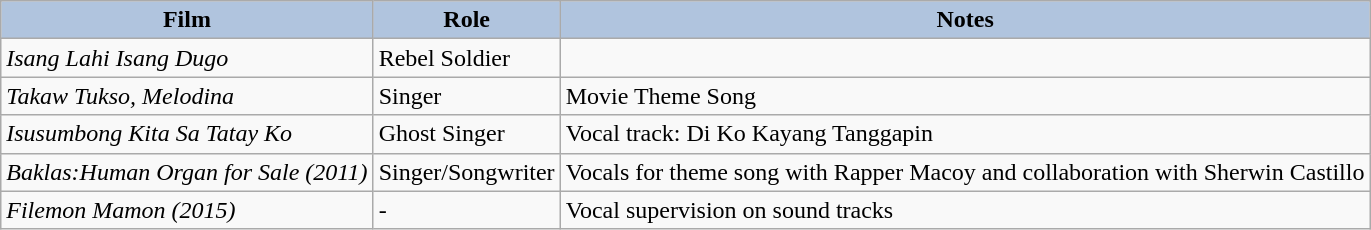<table class="wikitable">
<tr style="text-align:center;">
<th style="background:#B0C4DE;">Film</th>
<th style="background:#B0C4DE;">Role</th>
<th style="background:#B0C4DE;">Notes</th>
</tr>
<tr>
<td><em>Isang Lahi Isang Dugo</em></td>
<td>Rebel Soldier</td>
<td></td>
</tr>
<tr>
<td><em> Takaw Tukso, Melodina</em></td>
<td>Singer</td>
<td>Movie Theme Song</td>
</tr>
<tr>
<td><em> Isusumbong Kita Sa Tatay Ko</em></td>
<td>Ghost Singer</td>
<td>Vocal track: Di Ko Kayang Tanggapin</td>
</tr>
<tr>
<td><em>Baklas:Human Organ for Sale (2011)</em></td>
<td>Singer/Songwriter</td>
<td>Vocals for theme song with Rapper Macoy and collaboration with Sherwin Castillo</td>
</tr>
<tr>
<td><em>Filemon Mamon (2015)</em></td>
<td>-</td>
<td>Vocal supervision on sound tracks</td>
</tr>
</table>
